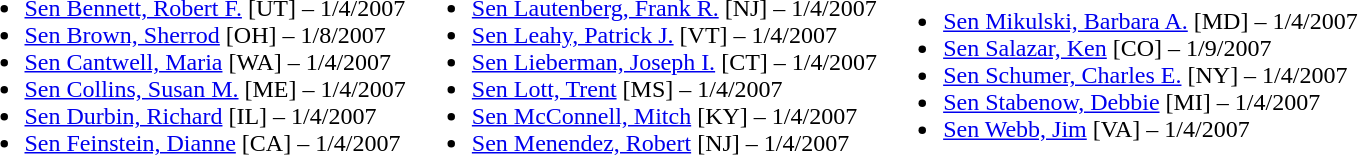<table>
<tr>
<td><br><ul><li><a href='#'>Sen Bennett, Robert F.</a> [UT] – 1/4/2007</li><li><a href='#'>Sen Brown, Sherrod</a> [OH] – 1/8/2007</li><li><a href='#'>Sen Cantwell, Maria</a> [WA] – 1/4/2007</li><li><a href='#'>Sen Collins, Susan M.</a> [ME] – 1/4/2007</li><li><a href='#'>Sen Durbin, Richard</a> [IL] – 1/4/2007</li><li><a href='#'>Sen Feinstein, Dianne</a> [CA] – 1/4/2007</li></ul></td>
<td><br><ul><li><a href='#'>Sen Lautenberg, Frank R.</a> [NJ] – 1/4/2007</li><li><a href='#'>Sen Leahy, Patrick J.</a> [VT] – 1/4/2007</li><li><a href='#'>Sen Lieberman, Joseph I.</a> [CT] – 1/4/2007</li><li><a href='#'>Sen Lott, Trent</a> [MS] – 1/4/2007</li><li><a href='#'>Sen McConnell, Mitch</a> [KY] – 1/4/2007</li><li><a href='#'>Sen Menendez, Robert</a> [NJ] – 1/4/2007</li></ul></td>
<td><br><ul><li><a href='#'>Sen Mikulski, Barbara A.</a> [MD] – 1/4/2007</li><li><a href='#'>Sen Salazar, Ken</a> [CO] – 1/9/2007</li><li><a href='#'>Sen Schumer, Charles E.</a> [NY] – 1/4/2007</li><li><a href='#'>Sen Stabenow, Debbie</a> [MI] – 1/4/2007</li><li><a href='#'>Sen Webb, Jim</a> [VA] – 1/4/2007</li></ul></td>
</tr>
</table>
